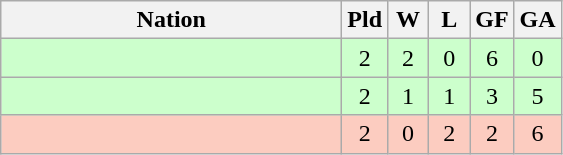<table class=wikitable style="text-align:center">
<tr>
<th width=220>Nation</th>
<th width=20>Pld</th>
<th width=20>W</th>
<th width=20>L</th>
<th width=20>GF</th>
<th width=20>GA</th>
</tr>
<tr bgcolor="#ccffcc">
<td align=left></td>
<td>2</td>
<td>2</td>
<td>0</td>
<td>6</td>
<td>0</td>
</tr>
<tr bgcolor="#ccffcc">
<td align=left></td>
<td>2</td>
<td>1</td>
<td>1</td>
<td>3</td>
<td>5</td>
</tr>
<tr bgcolor="#fcccc">
<td align=left></td>
<td>2</td>
<td>0</td>
<td>2</td>
<td>2</td>
<td>6</td>
</tr>
</table>
